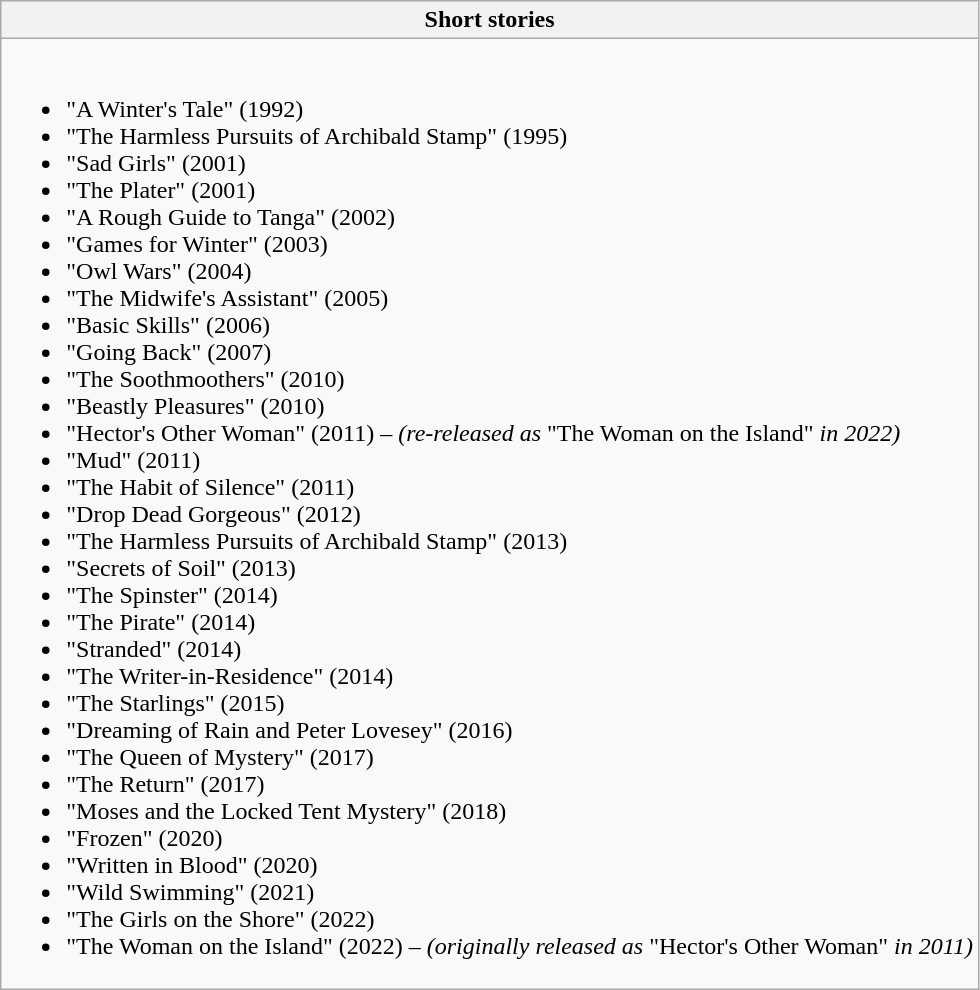<table class="wikitable collapsible collapsed" style="font-size:100%;">
<tr>
<th>Short stories</th>
</tr>
<tr>
<td><br><ul><li>"A Winter's Tale" (1992)</li><li>"The Harmless Pursuits of Archibald Stamp" (1995)</li><li>"Sad Girls" (2001)</li><li>"The Plater" (2001)</li><li>"A Rough Guide to Tanga" (2002)</li><li>"Games for Winter" (2003)</li><li>"Owl Wars" (2004)</li><li>"The Midwife's Assistant" (2005)</li><li>"Basic Skills" (2006)</li><li>"Going Back" (2007)</li><li>"The Soothmoothers" (2010)</li><li>"Beastly Pleasures" (2010)</li><li>"Hector's Other Woman" (2011) – <em>(re-released as</em> "The Woman on the Island" <em>in 2022)</em></li><li>"Mud" (2011)</li><li>"The Habit of Silence" (2011)</li><li>"Drop Dead Gorgeous" (2012)</li><li>"The Harmless Pursuits of Archibald Stamp" (2013)</li><li>"Secrets of Soil" (2013)</li><li>"The Spinster" (2014)</li><li>"The Pirate" (2014)</li><li>"Stranded" (2014)</li><li>"The Writer-in-Residence" (2014)</li><li>"The Starlings" (2015)</li><li>"Dreaming of Rain and Peter Lovesey" (2016)</li><li>"The Queen of Mystery" (2017)</li><li>"The Return" (2017)</li><li>"Moses and the Locked Tent Mystery" (2018)</li><li>"Frozen" (2020)</li><li>"Written in Blood" (2020)</li><li>"Wild Swimming" (2021)</li><li>"The Girls on the Shore" (2022)</li><li>"The Woman on the Island" (2022) – <em>(originally released as</em> "Hector's Other Woman" <em>in 2011)</em></li></ul></td>
</tr>
</table>
